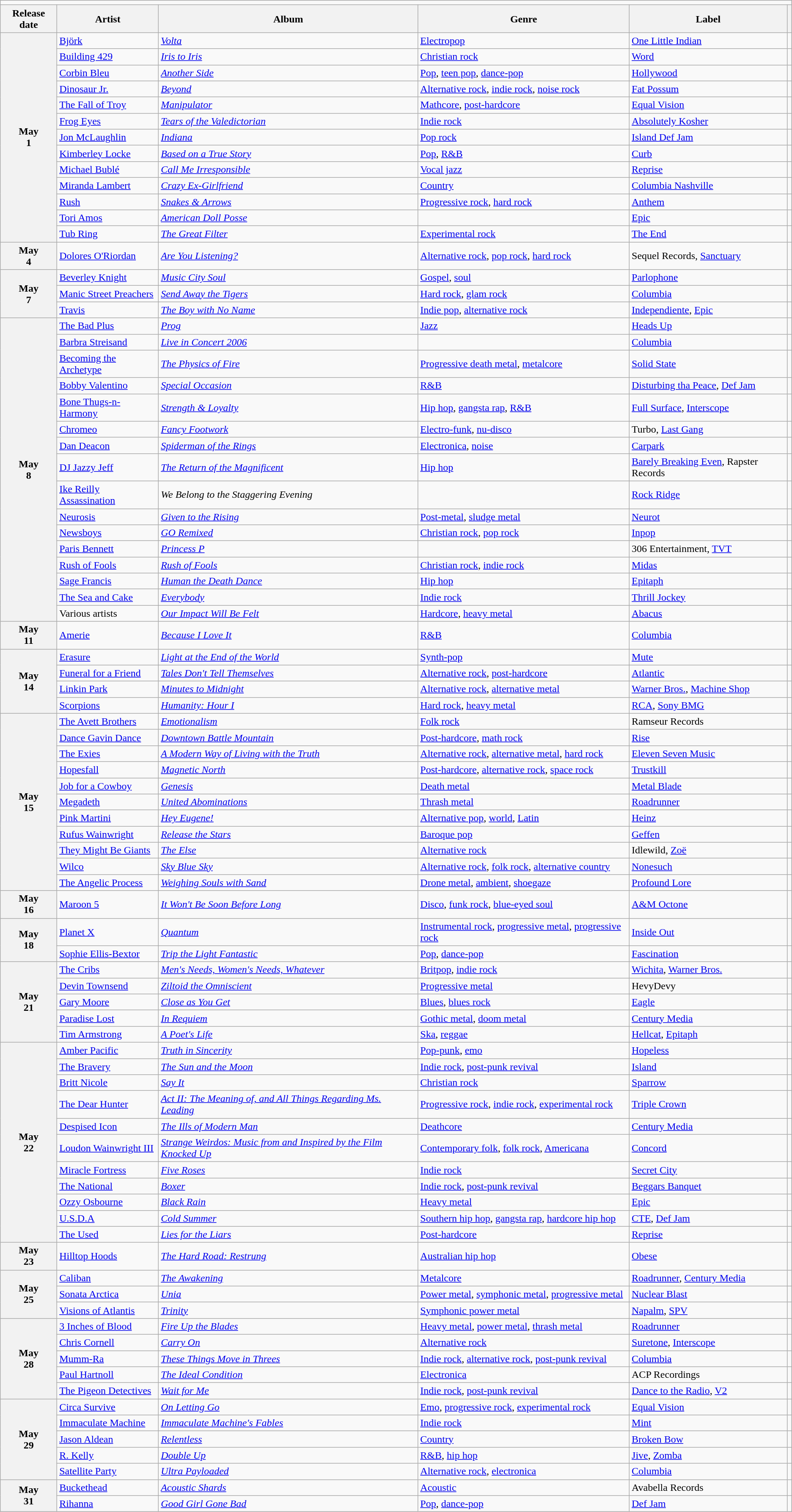<table class="wikitable plainrowheaders">
<tr>
<td colspan="6" style="text-align:center;"></td>
</tr>
<tr>
<th scope="col">Release date</th>
<th scope="col">Artist</th>
<th scope="col">Album</th>
<th scope="col">Genre</th>
<th scope="col">Label</th>
<th scope="col"></th>
</tr>
<tr>
<th scope="row" rowspan="13" style="text-align:center;">May<br>1</th>
<td><a href='#'>Björk</a></td>
<td><em><a href='#'>Volta</a></em></td>
<td><a href='#'>Electropop</a></td>
<td><a href='#'>One Little Indian</a></td>
<td></td>
</tr>
<tr>
<td><a href='#'>Building 429</a></td>
<td><em><a href='#'>Iris to Iris</a></em></td>
<td><a href='#'>Christian rock</a></td>
<td><a href='#'>Word</a></td>
<td></td>
</tr>
<tr>
<td><a href='#'>Corbin Bleu</a></td>
<td><em><a href='#'>Another Side</a></em></td>
<td><a href='#'>Pop</a>, <a href='#'>teen pop</a>, <a href='#'>dance-pop</a></td>
<td><a href='#'>Hollywood</a></td>
<td></td>
</tr>
<tr>
<td><a href='#'>Dinosaur Jr.</a></td>
<td><em><a href='#'>Beyond</a></em></td>
<td><a href='#'>Alternative rock</a>, <a href='#'>indie rock</a>, <a href='#'>noise rock</a></td>
<td><a href='#'>Fat Possum</a></td>
<td></td>
</tr>
<tr>
<td><a href='#'>The Fall of Troy</a></td>
<td><em><a href='#'>Manipulator</a></em></td>
<td><a href='#'>Mathcore</a>, <a href='#'>post-hardcore</a></td>
<td><a href='#'>Equal Vision</a></td>
<td></td>
</tr>
<tr>
<td><a href='#'>Frog Eyes</a></td>
<td><em><a href='#'>Tears of the Valedictorian</a></em></td>
<td><a href='#'>Indie rock</a></td>
<td><a href='#'>Absolutely Kosher</a></td>
<td></td>
</tr>
<tr>
<td><a href='#'>Jon McLaughlin</a></td>
<td><em><a href='#'>Indiana</a></em></td>
<td><a href='#'>Pop rock</a></td>
<td><a href='#'>Island Def Jam</a></td>
<td></td>
</tr>
<tr>
<td><a href='#'>Kimberley Locke</a></td>
<td><em><a href='#'>Based on a True Story</a></em></td>
<td><a href='#'>Pop</a>, <a href='#'>R&B</a></td>
<td><a href='#'>Curb</a></td>
<td></td>
</tr>
<tr>
<td><a href='#'>Michael Bublé</a></td>
<td><em><a href='#'>Call Me Irresponsible</a></em></td>
<td><a href='#'>Vocal jazz</a></td>
<td><a href='#'>Reprise</a></td>
<td></td>
</tr>
<tr>
<td><a href='#'>Miranda Lambert</a></td>
<td><em><a href='#'>Crazy Ex-Girlfriend</a></em></td>
<td><a href='#'>Country</a></td>
<td><a href='#'>Columbia Nashville</a></td>
<td></td>
</tr>
<tr>
<td><a href='#'>Rush</a></td>
<td><em><a href='#'>Snakes & Arrows</a></em></td>
<td><a href='#'>Progressive rock</a>, <a href='#'>hard rock</a></td>
<td><a href='#'>Anthem</a></td>
<td></td>
</tr>
<tr>
<td><a href='#'>Tori Amos</a></td>
<td><em><a href='#'>American Doll Posse</a></em></td>
<td></td>
<td><a href='#'>Epic</a></td>
<td></td>
</tr>
<tr>
<td><a href='#'>Tub Ring</a></td>
<td><em><a href='#'>The Great Filter</a></em></td>
<td><a href='#'>Experimental rock</a></td>
<td><a href='#'>The End</a></td>
<td></td>
</tr>
<tr>
<th scope="row" style="text-align:center;">May<br>4</th>
<td><a href='#'>Dolores O'Riordan</a></td>
<td><em><a href='#'>Are You Listening?</a></em></td>
<td><a href='#'>Alternative rock</a>,  <a href='#'>pop rock</a>, <a href='#'>hard rock</a></td>
<td>Sequel Records, <a href='#'>Sanctuary</a></td>
<td></td>
</tr>
<tr>
<th scope="row" rowspan="3" style="text-align:center;">May<br>7</th>
<td><a href='#'>Beverley Knight</a></td>
<td><em><a href='#'>Music City Soul</a></em></td>
<td><a href='#'>Gospel</a>, <a href='#'>soul</a></td>
<td><a href='#'>Parlophone</a></td>
<td></td>
</tr>
<tr>
<td><a href='#'>Manic Street Preachers</a></td>
<td><em><a href='#'>Send Away the Tigers</a></em></td>
<td><a href='#'>Hard rock</a>, <a href='#'>glam rock</a></td>
<td><a href='#'>Columbia</a></td>
<td></td>
</tr>
<tr>
<td><a href='#'>Travis</a></td>
<td><em><a href='#'>The Boy with No Name</a></em></td>
<td><a href='#'>Indie pop</a>, <a href='#'>alternative rock</a></td>
<td><a href='#'>Independiente</a>, <a href='#'>Epic</a></td>
<td></td>
</tr>
<tr>
<th scope="row" rowspan="16" style="text-align:center;">May<br>8</th>
<td><a href='#'>The Bad Plus</a></td>
<td><em><a href='#'>Prog</a></em></td>
<td><a href='#'>Jazz</a></td>
<td><a href='#'>Heads Up</a></td>
<td></td>
</tr>
<tr>
<td><a href='#'>Barbra Streisand</a></td>
<td><em><a href='#'>Live in Concert 2006</a></em></td>
<td></td>
<td><a href='#'>Columbia</a></td>
<td></td>
</tr>
<tr>
<td><a href='#'>Becoming the Archetype</a></td>
<td><em><a href='#'>The Physics of Fire</a></em></td>
<td><a href='#'>Progressive death metal</a>, <a href='#'>metalcore</a></td>
<td><a href='#'>Solid State</a></td>
<td></td>
</tr>
<tr>
<td><a href='#'>Bobby Valentino</a></td>
<td><em><a href='#'>Special Occasion</a></em></td>
<td><a href='#'>R&B</a></td>
<td><a href='#'>Disturbing tha Peace</a>, <a href='#'>Def Jam</a></td>
<td></td>
</tr>
<tr>
<td><a href='#'>Bone Thugs-n-Harmony</a></td>
<td><em><a href='#'>Strength & Loyalty</a></em></td>
<td><a href='#'>Hip hop</a>, <a href='#'>gangsta rap</a>, <a href='#'>R&B</a></td>
<td><a href='#'>Full Surface</a>, <a href='#'>Interscope</a></td>
<td></td>
</tr>
<tr>
<td><a href='#'>Chromeo</a></td>
<td><em><a href='#'>Fancy Footwork</a></em></td>
<td><a href='#'>Electro-funk</a>, <a href='#'>nu-disco</a></td>
<td>Turbo, <a href='#'>Last Gang</a></td>
<td></td>
</tr>
<tr>
<td><a href='#'>Dan Deacon</a></td>
<td><em><a href='#'>Spiderman of the Rings</a></em></td>
<td><a href='#'>Electronica</a>, <a href='#'>noise</a></td>
<td><a href='#'>Carpark</a></td>
<td></td>
</tr>
<tr>
<td><a href='#'>DJ Jazzy Jeff</a></td>
<td><em><a href='#'>The Return of the Magnificent</a></em></td>
<td><a href='#'>Hip hop</a></td>
<td><a href='#'>Barely Breaking Even</a>, Rapster Records</td>
<td></td>
</tr>
<tr>
<td><a href='#'>Ike Reilly Assassination</a></td>
<td><em>We Belong to the Staggering Evening</em></td>
<td></td>
<td><a href='#'>Rock Ridge</a></td>
<td></td>
</tr>
<tr>
<td><a href='#'>Neurosis</a></td>
<td><em><a href='#'>Given to the Rising</a></em></td>
<td><a href='#'>Post-metal</a>, <a href='#'>sludge metal</a></td>
<td><a href='#'>Neurot</a></td>
<td></td>
</tr>
<tr>
<td><a href='#'>Newsboys</a></td>
<td><em><a href='#'>GO Remixed</a></em></td>
<td><a href='#'>Christian rock</a>, <a href='#'>pop rock</a></td>
<td><a href='#'>Inpop</a></td>
<td></td>
</tr>
<tr>
<td><a href='#'>Paris Bennett</a></td>
<td><em><a href='#'>Princess P</a></em></td>
<td></td>
<td>306 Entertainment, <a href='#'>TVT</a></td>
<td></td>
</tr>
<tr>
<td><a href='#'>Rush of Fools</a></td>
<td><em><a href='#'>Rush of Fools</a></em></td>
<td><a href='#'>Christian rock</a>, <a href='#'>indie rock</a></td>
<td><a href='#'>Midas</a></td>
<td></td>
</tr>
<tr>
<td><a href='#'>Sage Francis</a></td>
<td><em><a href='#'>Human the Death Dance</a></em></td>
<td><a href='#'>Hip hop</a></td>
<td><a href='#'>Epitaph</a></td>
<td></td>
</tr>
<tr>
<td><a href='#'>The Sea and Cake</a></td>
<td><em><a href='#'>Everybody</a></em></td>
<td><a href='#'>Indie rock</a></td>
<td><a href='#'>Thrill Jockey</a></td>
<td></td>
</tr>
<tr>
<td>Various artists</td>
<td><em><a href='#'>Our Impact Will Be Felt</a></em></td>
<td><a href='#'>Hardcore</a>, <a href='#'>heavy metal</a></td>
<td><a href='#'>Abacus</a></td>
<td></td>
</tr>
<tr>
<th scope="row" style="text-align:center;">May<br>11</th>
<td><a href='#'>Amerie</a></td>
<td><em><a href='#'>Because I Love It</a></em></td>
<td><a href='#'>R&B</a></td>
<td><a href='#'>Columbia</a></td>
<td></td>
</tr>
<tr>
<th scope="row" rowspan="4" style="text-align:center;">May<br>14</th>
<td><a href='#'>Erasure</a></td>
<td><em><a href='#'>Light at the End of the World</a></em></td>
<td><a href='#'>Synth-pop</a></td>
<td><a href='#'>Mute</a></td>
<td></td>
</tr>
<tr>
<td><a href='#'>Funeral for a Friend</a></td>
<td><em><a href='#'>Tales Don't Tell Themselves</a></em></td>
<td><a href='#'>Alternative rock</a>, <a href='#'>post-hardcore</a></td>
<td><a href='#'>Atlantic</a></td>
<td></td>
</tr>
<tr>
<td><a href='#'>Linkin Park</a></td>
<td><em><a href='#'>Minutes to Midnight</a></em></td>
<td><a href='#'>Alternative rock</a>, <a href='#'>alternative metal</a></td>
<td><a href='#'>Warner Bros.</a>, <a href='#'>Machine Shop</a></td>
<td></td>
</tr>
<tr>
<td><a href='#'>Scorpions</a></td>
<td><em><a href='#'>Humanity: Hour I</a></em></td>
<td><a href='#'>Hard rock</a>, <a href='#'>heavy metal</a></td>
<td><a href='#'>RCA</a>, <a href='#'>Sony BMG</a></td>
<td></td>
</tr>
<tr>
<th scope="row" rowspan="11" style="text-align:center;">May<br>15</th>
<td><a href='#'>The Avett Brothers</a></td>
<td><em><a href='#'>Emotionalism</a></em></td>
<td><a href='#'>Folk rock</a></td>
<td>Ramseur Records</td>
<td></td>
</tr>
<tr>
<td><a href='#'>Dance Gavin Dance</a></td>
<td><em><a href='#'>Downtown Battle Mountain</a></em></td>
<td><a href='#'>Post-hardcore</a>,  <a href='#'>math rock</a></td>
<td><a href='#'>Rise</a></td>
<td></td>
</tr>
<tr>
<td><a href='#'>The Exies</a></td>
<td><em><a href='#'>A Modern Way of Living with the Truth</a></em></td>
<td><a href='#'>Alternative rock</a>, <a href='#'>alternative metal</a>, <a href='#'>hard rock</a></td>
<td><a href='#'>Eleven Seven Music</a></td>
<td></td>
</tr>
<tr>
<td><a href='#'>Hopesfall</a></td>
<td><em><a href='#'>Magnetic North</a></em></td>
<td><a href='#'>Post-hardcore</a>, <a href='#'>alternative rock</a>, <a href='#'>space rock</a></td>
<td><a href='#'>Trustkill</a></td>
<td></td>
</tr>
<tr>
<td><a href='#'>Job for a Cowboy</a></td>
<td><em><a href='#'>Genesis</a></em></td>
<td><a href='#'>Death metal</a></td>
<td><a href='#'>Metal Blade</a></td>
<td></td>
</tr>
<tr>
<td><a href='#'>Megadeth</a></td>
<td><em><a href='#'>United Abominations</a></em></td>
<td><a href='#'>Thrash metal</a></td>
<td><a href='#'>Roadrunner</a></td>
<td></td>
</tr>
<tr>
<td><a href='#'>Pink Martini</a></td>
<td><em><a href='#'>Hey Eugene!</a></em></td>
<td><a href='#'>Alternative pop</a>, <a href='#'>world</a>, <a href='#'>Latin</a></td>
<td><a href='#'>Heinz</a></td>
<td></td>
</tr>
<tr>
<td><a href='#'>Rufus Wainwright</a></td>
<td><em><a href='#'>Release the Stars</a></em></td>
<td><a href='#'>Baroque pop</a></td>
<td><a href='#'>Geffen</a></td>
<td></td>
</tr>
<tr>
<td><a href='#'>They Might Be Giants</a></td>
<td><em><a href='#'>The Else</a></em></td>
<td><a href='#'>Alternative rock</a></td>
<td>Idlewild, <a href='#'>Zoë</a></td>
<td></td>
</tr>
<tr>
<td><a href='#'>Wilco</a></td>
<td><em><a href='#'>Sky Blue Sky</a></em></td>
<td><a href='#'>Alternative rock</a>, <a href='#'>folk rock</a>, <a href='#'>alternative country</a></td>
<td><a href='#'>Nonesuch</a></td>
<td></td>
</tr>
<tr>
<td><a href='#'>The Angelic Process</a></td>
<td><em><a href='#'>Weighing Souls with Sand</a></em></td>
<td><a href='#'>Drone metal</a>, <a href='#'>ambient</a>, <a href='#'>shoegaze</a></td>
<td><a href='#'>Profound Lore</a></td>
<td></td>
</tr>
<tr>
<th scope="row" style="text-align:center;">May<br>16</th>
<td><a href='#'>Maroon 5</a></td>
<td><em><a href='#'>It Won't Be Soon Before Long</a></em></td>
<td><a href='#'>Disco</a>, <a href='#'>funk rock</a>, <a href='#'>blue-eyed soul</a></td>
<td><a href='#'>A&M Octone</a></td>
<td></td>
</tr>
<tr>
<th scope="row" rowspan="2" style="text-align:center;">May<br>18</th>
<td><a href='#'>Planet X</a></td>
<td><em><a href='#'>Quantum</a></em></td>
<td><a href='#'>Instrumental rock</a>, <a href='#'>progressive metal</a>, <a href='#'>progressive rock</a></td>
<td><a href='#'>Inside Out</a></td>
<td></td>
</tr>
<tr>
<td><a href='#'>Sophie Ellis-Bextor</a></td>
<td><em><a href='#'>Trip the Light Fantastic</a></em></td>
<td><a href='#'>Pop</a>, <a href='#'>dance-pop</a></td>
<td><a href='#'>Fascination</a></td>
<td></td>
</tr>
<tr>
<th scope="row" rowspan="5" style="text-align:center;">May<br>21</th>
<td><a href='#'>The Cribs</a></td>
<td><em><a href='#'>Men's Needs, Women's Needs, Whatever</a></em></td>
<td><a href='#'>Britpop</a>, <a href='#'>indie rock</a></td>
<td><a href='#'>Wichita</a>, <a href='#'>Warner Bros.</a></td>
<td></td>
</tr>
<tr>
<td><a href='#'>Devin Townsend</a></td>
<td><em><a href='#'>Ziltoid the Omniscient</a></em></td>
<td><a href='#'>Progressive metal</a></td>
<td>HevyDevy</td>
<td></td>
</tr>
<tr>
<td><a href='#'>Gary Moore</a></td>
<td><em><a href='#'>Close as You Get</a></em></td>
<td><a href='#'>Blues</a>, <a href='#'>blues rock</a></td>
<td><a href='#'>Eagle</a></td>
<td></td>
</tr>
<tr>
<td><a href='#'>Paradise Lost</a></td>
<td><em><a href='#'>In Requiem</a></em></td>
<td><a href='#'>Gothic metal</a>, <a href='#'>doom metal</a></td>
<td><a href='#'>Century Media</a></td>
<td></td>
</tr>
<tr>
<td><a href='#'>Tim Armstrong</a></td>
<td><em><a href='#'>A Poet's Life</a></em></td>
<td><a href='#'>Ska</a>, <a href='#'>reggae</a></td>
<td><a href='#'>Hellcat</a>, <a href='#'>Epitaph</a></td>
<td></td>
</tr>
<tr>
<th scope="row" rowspan="11" style="text-align:center;">May<br>22</th>
<td><a href='#'>Amber Pacific</a></td>
<td><em><a href='#'>Truth in Sincerity</a></em></td>
<td><a href='#'>Pop-punk</a>, <a href='#'>emo</a></td>
<td><a href='#'>Hopeless</a></td>
<td></td>
</tr>
<tr>
<td><a href='#'>The Bravery</a></td>
<td><em><a href='#'>The Sun and the Moon</a></em></td>
<td><a href='#'>Indie rock</a>, <a href='#'>post-punk revival</a></td>
<td><a href='#'>Island</a></td>
<td></td>
</tr>
<tr>
<td><a href='#'>Britt Nicole</a></td>
<td><em><a href='#'>Say It</a></em></td>
<td><a href='#'>Christian rock</a></td>
<td><a href='#'>Sparrow</a></td>
<td></td>
</tr>
<tr>
<td><a href='#'>The Dear Hunter</a></td>
<td><em><a href='#'>Act II: The Meaning of, and All Things Regarding Ms. Leading</a></em></td>
<td><a href='#'>Progressive rock</a>, <a href='#'>indie rock</a>, <a href='#'>experimental rock</a></td>
<td><a href='#'>Triple Crown</a></td>
<td></td>
</tr>
<tr>
<td><a href='#'>Despised Icon</a></td>
<td><em><a href='#'>The Ills of Modern Man</a></em></td>
<td><a href='#'>Deathcore</a></td>
<td><a href='#'>Century Media</a></td>
<td></td>
</tr>
<tr>
<td><a href='#'>Loudon Wainwright III</a></td>
<td><em><a href='#'>Strange Weirdos: Music from and Inspired by the Film Knocked Up</a></em></td>
<td><a href='#'>Contemporary folk</a>, <a href='#'>folk rock</a>, <a href='#'>Americana</a></td>
<td><a href='#'>Concord</a></td>
<td></td>
</tr>
<tr>
<td><a href='#'>Miracle Fortress</a></td>
<td><em><a href='#'>Five Roses</a></em></td>
<td><a href='#'>Indie rock</a></td>
<td><a href='#'>Secret City</a></td>
<td></td>
</tr>
<tr>
<td><a href='#'>The National</a></td>
<td><em><a href='#'>Boxer</a></em></td>
<td><a href='#'>Indie rock</a>, <a href='#'>post-punk revival</a></td>
<td><a href='#'>Beggars Banquet</a></td>
<td></td>
</tr>
<tr>
<td><a href='#'>Ozzy Osbourne</a></td>
<td><em><a href='#'>Black Rain</a></em></td>
<td><a href='#'>Heavy metal</a></td>
<td><a href='#'>Epic</a></td>
<td></td>
</tr>
<tr>
<td><a href='#'>U.S.D.A</a></td>
<td><em><a href='#'>Cold Summer</a></em></td>
<td><a href='#'>Southern hip hop</a>, <a href='#'>gangsta rap</a>, <a href='#'>hardcore hip hop</a></td>
<td><a href='#'>CTE</a>, <a href='#'>Def Jam</a></td>
<td></td>
</tr>
<tr>
<td><a href='#'>The Used</a></td>
<td><em><a href='#'>Lies for the Liars</a></em></td>
<td><a href='#'>Post-hardcore</a></td>
<td><a href='#'>Reprise</a></td>
<td></td>
</tr>
<tr>
<th scope="row" style="text-align:center;">May<br>23</th>
<td><a href='#'>Hilltop Hoods</a></td>
<td><em><a href='#'>The Hard Road: Restrung</a></em></td>
<td><a href='#'>Australian hip hop</a></td>
<td><a href='#'>Obese</a></td>
<td></td>
</tr>
<tr>
<th scope="row" rowspan="3" style="text-align:center;">May<br>25</th>
<td><a href='#'>Caliban</a></td>
<td><em><a href='#'>The Awakening</a></em></td>
<td><a href='#'>Metalcore</a></td>
<td><a href='#'>Roadrunner</a>, <a href='#'>Century Media</a></td>
<td></td>
</tr>
<tr>
<td><a href='#'>Sonata Arctica</a></td>
<td><em><a href='#'>Unia</a></em></td>
<td><a href='#'>Power metal</a>, <a href='#'>symphonic metal</a>, <a href='#'>progressive metal</a></td>
<td><a href='#'>Nuclear Blast</a></td>
<td></td>
</tr>
<tr>
<td><a href='#'>Visions of Atlantis</a></td>
<td><em><a href='#'>Trinity</a></em></td>
<td><a href='#'>Symphonic power metal</a></td>
<td><a href='#'>Napalm</a>, <a href='#'>SPV</a></td>
<td></td>
</tr>
<tr>
<th scope="row" rowspan="5" style="text-align:center;">May<br>28</th>
<td><a href='#'>3 Inches of Blood</a></td>
<td><em><a href='#'>Fire Up the Blades</a></em></td>
<td><a href='#'>Heavy metal</a>, <a href='#'>power metal</a>, <a href='#'>thrash metal</a></td>
<td><a href='#'>Roadrunner</a></td>
<td></td>
</tr>
<tr>
<td><a href='#'>Chris Cornell</a></td>
<td><em><a href='#'>Carry On</a></em></td>
<td><a href='#'>Alternative rock</a></td>
<td><a href='#'>Suretone</a>, <a href='#'>Interscope</a></td>
<td></td>
</tr>
<tr>
<td><a href='#'>Mumm-Ra</a></td>
<td><em><a href='#'>These Things Move in Threes</a></em></td>
<td><a href='#'>Indie rock</a>, <a href='#'>alternative rock</a>, <a href='#'>post-punk revival</a></td>
<td><a href='#'>Columbia</a></td>
<td></td>
</tr>
<tr>
<td><a href='#'>Paul Hartnoll</a></td>
<td><em><a href='#'>The Ideal Condition</a></em></td>
<td><a href='#'>Electronica</a></td>
<td>ACP Recordings</td>
<td></td>
</tr>
<tr>
<td><a href='#'>The Pigeon Detectives</a></td>
<td><em><a href='#'>Wait for Me</a></em></td>
<td><a href='#'>Indie rock</a>, <a href='#'>post-punk revival</a></td>
<td><a href='#'>Dance to the Radio</a>, <a href='#'>V2</a></td>
<td></td>
</tr>
<tr>
<th scope="row" rowspan="5" style="text-align:center;">May<br>29</th>
<td><a href='#'>Circa Survive</a></td>
<td><em><a href='#'>On Letting Go</a></em></td>
<td><a href='#'>Emo</a>, <a href='#'>progressive rock</a>, <a href='#'>experimental rock</a></td>
<td><a href='#'>Equal Vision</a></td>
<td></td>
</tr>
<tr>
<td><a href='#'>Immaculate Machine</a></td>
<td><em><a href='#'>Immaculate Machine's Fables</a></em></td>
<td><a href='#'>Indie rock</a></td>
<td><a href='#'>Mint</a></td>
<td></td>
</tr>
<tr>
<td><a href='#'>Jason Aldean</a></td>
<td><em><a href='#'>Relentless</a></em></td>
<td><a href='#'>Country</a></td>
<td><a href='#'>Broken Bow</a></td>
<td></td>
</tr>
<tr>
<td><a href='#'>R. Kelly</a></td>
<td><em><a href='#'>Double Up</a></em></td>
<td><a href='#'>R&B</a>, <a href='#'>hip hop</a></td>
<td><a href='#'>Jive</a>, <a href='#'>Zomba</a></td>
<td></td>
</tr>
<tr>
<td><a href='#'>Satellite Party</a></td>
<td><em><a href='#'>Ultra Payloaded</a></em></td>
<td><a href='#'>Alternative rock</a>, <a href='#'>electronica</a></td>
<td><a href='#'>Columbia</a></td>
<td></td>
</tr>
<tr>
<th scope="row" rowspan="2" style="text-align:center;">May<br>31</th>
<td><a href='#'>Buckethead</a></td>
<td><em><a href='#'>Acoustic Shards</a></em></td>
<td><a href='#'>Acoustic</a></td>
<td>Avabella Records</td>
<td></td>
</tr>
<tr>
<td><a href='#'>Rihanna</a></td>
<td><em><a href='#'>Good Girl Gone Bad</a></em></td>
<td><a href='#'>Pop</a>, <a href='#'>dance-pop</a></td>
<td><a href='#'>Def Jam</a></td>
<td></td>
</tr>
</table>
